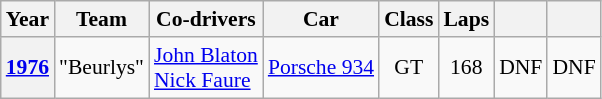<table class="wikitable" style="text-align:center; font-size:90%">
<tr>
<th>Year</th>
<th>Team</th>
<th>Co-drivers</th>
<th>Car</th>
<th>Class</th>
<th>Laps</th>
<th></th>
<th></th>
</tr>
<tr>
<th><a href='#'>1976</a></th>
<td align="left"> "Beurlys"</td>
<td align="left"> <a href='#'>John Blaton</a><br> <a href='#'>Nick Faure</a></td>
<td align="left"><a href='#'>Porsche 934</a></td>
<td>GT</td>
<td>168</td>
<td>DNF</td>
<td>DNF</td>
</tr>
</table>
